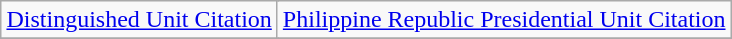<table class="wikitable" style="margin:1em auto; text-align:center;">
<tr>
<td colspan="6"><a href='#'>Distinguished Unit Citation</a></td>
<td colspan="6"><a href='#'>Philippine Republic Presidential Unit Citation</a></td>
</tr>
<tr>
</tr>
</table>
